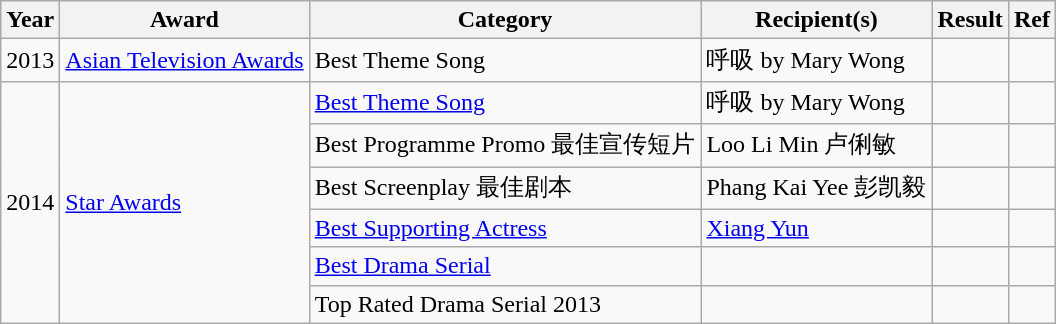<table class="wikitable sortable">
<tr>
<th>Year</th>
<th>Award</th>
<th>Category</th>
<th>Recipient(s)</th>
<th>Result</th>
<th>Ref</th>
</tr>
<tr>
<td>2013</td>
<td><a href='#'>Asian Television Awards</a></td>
<td>Best Theme Song</td>
<td>呼吸 by Mary Wong</td>
<td></td>
<td></td>
</tr>
<tr>
<td rowspan="6">2014</td>
<td rowspan="6"><a href='#'>Star Awards</a></td>
<td><a href='#'>Best Theme Song</a></td>
<td>呼吸 by Mary Wong</td>
<td></td>
<td></td>
</tr>
<tr>
<td>Best Programme Promo 最佳宣传短片</td>
<td>Loo Li Min 卢俐敏</td>
<td></td>
<td></td>
</tr>
<tr>
<td>Best Screenplay 最佳剧本</td>
<td>Phang Kai Yee 彭凯毅</td>
<td></td>
<td></td>
</tr>
<tr>
<td><a href='#'>Best Supporting Actress</a></td>
<td><a href='#'>Xiang Yun</a></td>
<td></td>
<td></td>
</tr>
<tr>
<td><a href='#'>Best Drama Serial</a></td>
<td></td>
<td></td>
<td></td>
</tr>
<tr>
<td>Top Rated Drama Serial 2013</td>
<td></td>
<td></td>
<td></td>
</tr>
</table>
